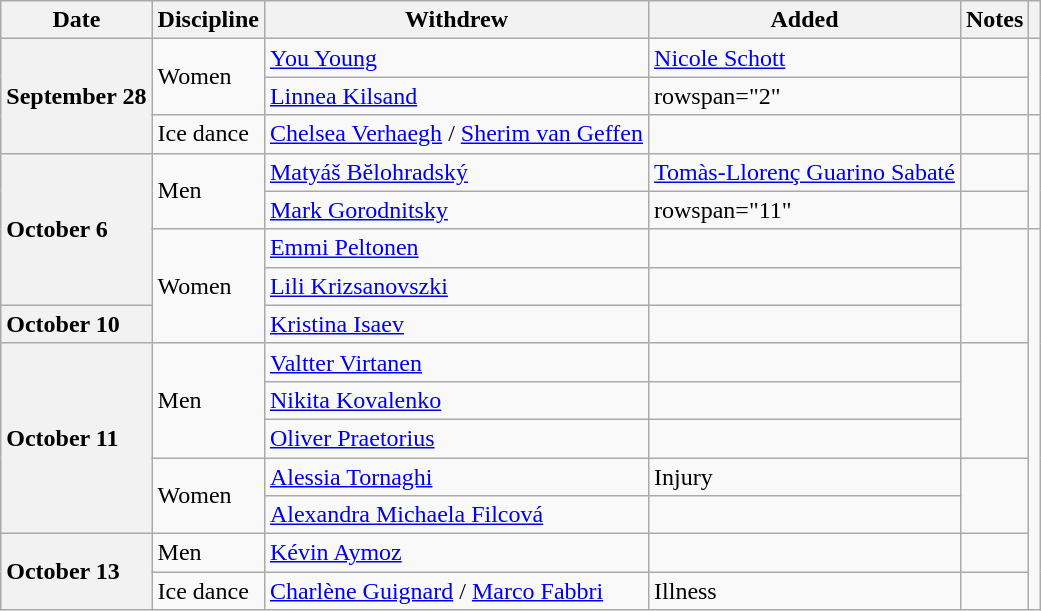<table class="wikitable unsortable" style="text-align:left;">
<tr>
<th scope="col">Date</th>
<th scope="col">Discipline</th>
<th scope="col">Withdrew</th>
<th scope="col">Added</th>
<th scope="col">Notes</th>
<th scope="col"></th>
</tr>
<tr>
<th scope="row" style="text-align:left" rowspan="3">September 28</th>
<td rowspan="2">Women</td>
<td> <a href='#'>You Young</a></td>
<td> <a href='#'>Nicole Schott</a></td>
<td></td>
<td rowspan="2"></td>
</tr>
<tr>
<td> <a href='#'>Linnea Kilsand</a></td>
<td>rowspan="2" </td>
<td></td>
</tr>
<tr>
<td>Ice dance</td>
<td> <a href='#'>Chelsea Verhaegh</a> / <a href='#'>Sherim van Geffen</a></td>
<td></td>
<td></td>
</tr>
<tr>
<th scope="row" style="text-align:left" rowspan="4">October 6</th>
<td rowspan="2">Men</td>
<td> <a href='#'>Matyáš Bĕlohradský</a></td>
<td> <a href='#'>Tomàs-Llorenç Guarino Sabaté</a></td>
<td></td>
<td rowspan="2"></td>
</tr>
<tr>
<td> <a href='#'>Mark Gorodnitsky</a></td>
<td>rowspan="11" </td>
</tr>
<tr>
<td rowspan="3">Women</td>
<td> <a href='#'>Emmi Peltonen</a></td>
<td></td>
<td rowspan="3"></td>
</tr>
<tr>
<td> <a href='#'>Lili Krizsanovszki</a></td>
<td></td>
</tr>
<tr>
<th scope="row" style="text-align:left">October 10</th>
<td> <a href='#'>Kristina Isaev</a></td>
<td></td>
</tr>
<tr>
<th scope="row" style="text-align:left" rowspan="5">October 11</th>
<td rowspan="3">Men</td>
<td> <a href='#'>Valtter Virtanen</a></td>
<td></td>
<td rowspan="3"></td>
</tr>
<tr>
<td> <a href='#'>Nikita Kovalenko</a></td>
<td></td>
</tr>
<tr>
<td> <a href='#'>Oliver Praetorius</a></td>
<td></td>
</tr>
<tr>
<td rowspan="2">Women</td>
<td> <a href='#'>Alessia Tornaghi</a></td>
<td>Injury</td>
<td rowspan="2"></td>
</tr>
<tr>
<td> <a href='#'>Alexandra Michaela Filcová</a></td>
<td></td>
</tr>
<tr>
<th scope="row" style="text-align:left" rowspan="2">October 13</th>
<td>Men</td>
<td> <a href='#'>Kévin Aymoz</a></td>
<td></td>
<td></td>
</tr>
<tr>
<td>Ice dance</td>
<td> <a href='#'>Charlène Guignard</a> / <a href='#'>Marco Fabbri</a></td>
<td>Illness</td>
<td></td>
</tr>
</table>
